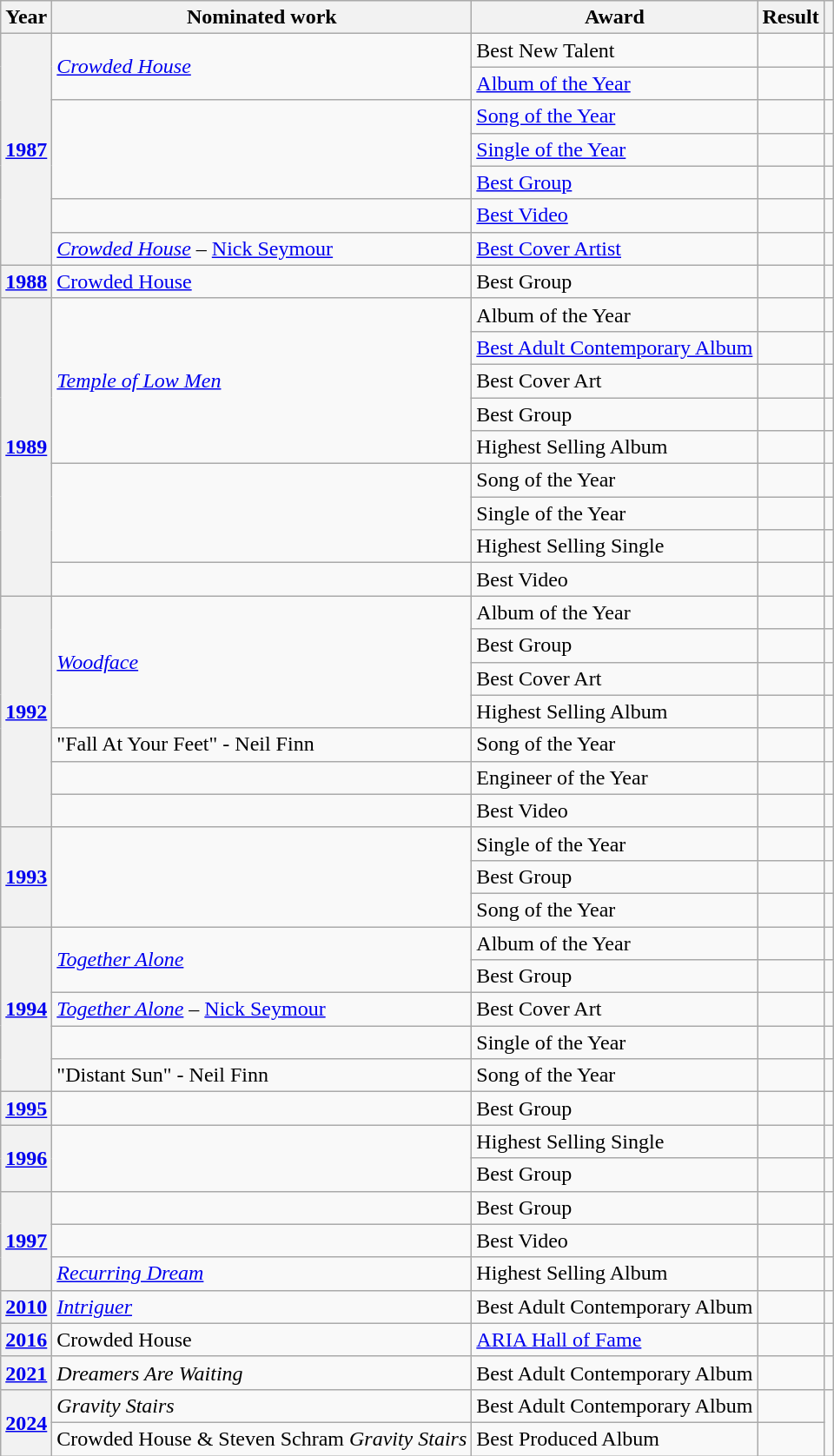<table class="wikitable sortable plainrowheaders">
<tr>
<th scope="col">Year</th>
<th scope="col">Nominated work</th>
<th scope="col">Award</th>
<th scope="col">Result</th>
<th scope="col" class="unsortable"></th>
</tr>
<tr>
<th scope="row" rowspan="7"><a href='#'>1987</a></th>
<td rowspan="2"><em><a href='#'>Crowded House</a></em></td>
<td>Best New Talent</td>
<td></td>
<td align="center"></td>
</tr>
<tr>
<td><a href='#'>Album of the Year</a></td>
<td></td>
<td align="center"></td>
</tr>
<tr>
<td rowspan="3"></td>
<td><a href='#'>Song of the Year</a></td>
<td></td>
<td align="center"></td>
</tr>
<tr>
<td><a href='#'>Single of the Year</a></td>
<td></td>
<td align="center"></td>
</tr>
<tr>
<td><a href='#'>Best Group</a></td>
<td></td>
<td align="center"></td>
</tr>
<tr>
<td></td>
<td><a href='#'>Best Video</a></td>
<td></td>
<td align="center"></td>
</tr>
<tr>
<td><em><a href='#'>Crowded House</a></em> – <a href='#'>Nick Seymour</a></td>
<td><a href='#'>Best Cover Artist</a></td>
<td></td>
<td align="center"></td>
</tr>
<tr>
<th scope="row"><a href='#'>1988</a></th>
<td><a href='#'>Crowded House</a></td>
<td>Best Group</td>
<td></td>
<td align="center"></td>
</tr>
<tr>
<th scope="row" rowspan=9><a href='#'>1989</a></th>
<td rowspan=5><em><a href='#'>Temple of Low Men</a></em></td>
<td>Album of the Year</td>
<td></td>
<td align="center"></td>
</tr>
<tr>
<td><a href='#'>Best Adult Contemporary Album</a></td>
<td></td>
<td align="center"></td>
</tr>
<tr>
<td>Best Cover Art</td>
<td></td>
<td align="center"></td>
</tr>
<tr>
<td>Best Group</td>
<td></td>
<td align="center"></td>
</tr>
<tr>
<td>Highest Selling Album</td>
<td></td>
<td align="center"></td>
</tr>
<tr>
<td rowspan=3></td>
<td>Song of the Year</td>
<td></td>
<td align="center"></td>
</tr>
<tr>
<td>Single of the Year</td>
<td></td>
<td align="center"></td>
</tr>
<tr>
<td>Highest Selling Single</td>
<td></td>
<td align="center"></td>
</tr>
<tr>
<td></td>
<td>Best Video</td>
<td></td>
<td align="center"></td>
</tr>
<tr>
<th scope="row" rowspan=7><a href='#'>1992</a></th>
<td rowspan=4><em><a href='#'>Woodface</a></em></td>
<td>Album of the Year</td>
<td></td>
<td align="center"></td>
</tr>
<tr>
<td>Best Group</td>
<td></td>
<td align="center"></td>
</tr>
<tr>
<td>Best Cover Art</td>
<td></td>
<td align="center"></td>
</tr>
<tr>
<td>Highest Selling Album</td>
<td></td>
<td align="center"></td>
</tr>
<tr>
<td>"Fall At Your Feet" - Neil Finn</td>
<td>Song of the Year</td>
<td></td>
<td align="center"></td>
</tr>
<tr>
<td></td>
<td>Engineer of the Year</td>
<td></td>
<td align="center"></td>
</tr>
<tr>
<td></td>
<td>Best Video</td>
<td></td>
<td align="center"></td>
</tr>
<tr>
<th scope="row" rowspan=3><a href='#'>1993</a></th>
<td rowspan=3></td>
<td>Single of the Year</td>
<td></td>
<td align="center"></td>
</tr>
<tr>
<td>Best Group</td>
<td></td>
<td align="center"></td>
</tr>
<tr>
<td>Song of the Year</td>
<td></td>
<td align="center"></td>
</tr>
<tr>
<th scope="row" rowspan=5><a href='#'>1994</a></th>
<td rowspan=2><em><a href='#'>Together Alone</a></em></td>
<td>Album of the Year</td>
<td></td>
<td align="center"></td>
</tr>
<tr>
<td>Best Group</td>
<td></td>
<td align="center"></td>
</tr>
<tr>
<td><em><a href='#'>Together Alone</a></em> – <a href='#'>Nick Seymour</a></td>
<td>Best Cover Art</td>
<td></td>
<td align="center"></td>
</tr>
<tr>
<td></td>
<td>Single of the Year</td>
<td></td>
<td align="center"></td>
</tr>
<tr>
<td>"Distant Sun" - Neil Finn</td>
<td>Song of the Year</td>
<td></td>
<td align="center"></td>
</tr>
<tr>
<th scope="row"><a href='#'>1995</a></th>
<td></td>
<td>Best Group</td>
<td></td>
<td align="center"></td>
</tr>
<tr>
<th scope="row" rowspan=2><a href='#'>1996</a></th>
<td rowspan=2></td>
<td>Highest Selling Single</td>
<td></td>
<td align="center"></td>
</tr>
<tr>
<td>Best Group</td>
<td></td>
<td align="center"></td>
</tr>
<tr>
<th scope="row" rowspan=3><a href='#'>1997</a></th>
<td></td>
<td>Best Group</td>
<td></td>
<td align="center"></td>
</tr>
<tr>
<td></td>
<td>Best Video</td>
<td></td>
<td align="center"></td>
</tr>
<tr>
<td><em><a href='#'>Recurring Dream</a></em></td>
<td>Highest Selling Album</td>
<td></td>
<td align="center"></td>
</tr>
<tr>
<th scope="row"><a href='#'>2010</a></th>
<td><em><a href='#'>Intriguer</a></em></td>
<td>Best Adult Contemporary Album</td>
<td></td>
<td align="center"></td>
</tr>
<tr>
<th scope="row"><a href='#'>2016</a></th>
<td>Crowded House</td>
<td><a href='#'>ARIA Hall of Fame</a></td>
<td></td>
<td align="center"></td>
</tr>
<tr>
<th scope="row"><a href='#'>2021</a></th>
<td><em>Dreamers Are Waiting</em></td>
<td>Best Adult Contemporary Album</td>
<td></td>
<td align="center"></td>
</tr>
<tr>
<th scope="row" rowspan=2><a href='#'>2024</a></th>
<td><em>Gravity Stairs</em></td>
<td>Best Adult Contemporary Album</td>
<td></td>
<td rowspan=2></td>
</tr>
<tr>
<td>Crowded House & Steven Schram <em>Gravity Stairs</em></td>
<td>Best Produced Album</td>
<td></td>
</tr>
</table>
